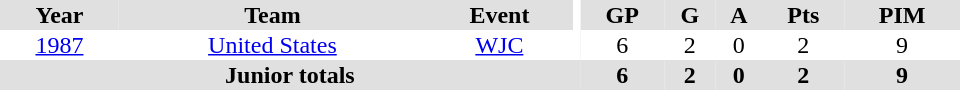<table border="0" cellpadding="1" cellspacing="0" ID="Table3" style="text-align:center; width:40em">
<tr bgcolor="#e0e0e0">
<th>Year</th>
<th>Team</th>
<th>Event</th>
<th rowspan="102" bgcolor="#ffffff"></th>
<th>GP</th>
<th>G</th>
<th>A</th>
<th>Pts</th>
<th>PIM</th>
</tr>
<tr>
<td><a href='#'>1987</a></td>
<td><a href='#'>United States</a></td>
<td><a href='#'>WJC</a></td>
<td>6</td>
<td>2</td>
<td>0</td>
<td>2</td>
<td>9</td>
</tr>
<tr bgcolor="#e0e0e0">
<th colspan="4">Junior totals</th>
<th>6</th>
<th>2</th>
<th>0</th>
<th>2</th>
<th>9</th>
</tr>
</table>
